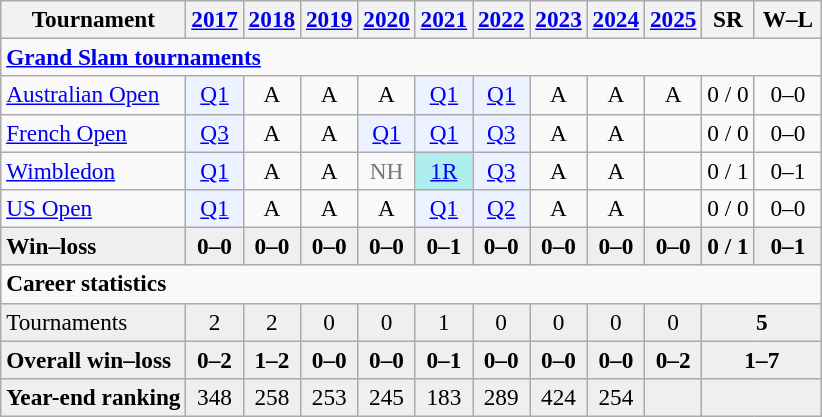<table class=wikitable style=text-align:center;font-size:97%>
<tr>
<th>Tournament</th>
<th><a href='#'>2017</a></th>
<th><a href='#'>2018</a></th>
<th><a href='#'>2019</a></th>
<th><a href='#'>2020</a></th>
<th><a href='#'>2021</a></th>
<th><a href='#'>2022</a></th>
<th><a href='#'>2023</a></th>
<th><a href='#'>2024</a></th>
<th><a href='#'>2025</a></th>
<th>SR</th>
<th width=38>W–L</th>
</tr>
<tr>
<td colspan=12 align=left><strong><a href='#'>Grand Slam tournaments</a></strong></td>
</tr>
<tr>
<td align=left><a href='#'>Australian Open</a></td>
<td bgcolor=ecf2ff><a href='#'>Q1</a></td>
<td>A</td>
<td>A</td>
<td>A</td>
<td bgcolor=ecf2ff><a href='#'>Q1</a></td>
<td bgcolor=ecf2ff><a href='#'>Q1</a></td>
<td>A</td>
<td>A</td>
<td>A</td>
<td>0 / 0</td>
<td>0–0</td>
</tr>
<tr>
<td align=left><a href='#'>French Open</a></td>
<td bgcolor=ecf2ff><a href='#'>Q3</a></td>
<td>A</td>
<td>A</td>
<td bgcolor=ecf2ff><a href='#'>Q1</a></td>
<td bgcolor=ecf2ff><a href='#'>Q1</a></td>
<td bgcolor=ecf2ff><a href='#'>Q3</a></td>
<td>A</td>
<td>A</td>
<td></td>
<td>0 / 0</td>
<td>0–0</td>
</tr>
<tr>
<td align=left><a href='#'>Wimbledon</a></td>
<td bgcolor=ecf2ff><a href='#'>Q1</a></td>
<td>A</td>
<td>A</td>
<td style=color:#767676>NH</td>
<td bgcolor=afeeee><a href='#'>1R</a></td>
<td bgcolor=ecf2ff><a href='#'>Q3</a></td>
<td>A</td>
<td>A</td>
<td></td>
<td>0 / 1</td>
<td>0–1</td>
</tr>
<tr>
<td align=left><a href='#'>US Open</a></td>
<td bgcolor=ecf2ff><a href='#'>Q1</a></td>
<td>A</td>
<td>A</td>
<td>A</td>
<td bgcolor=ecf2ff><a href='#'>Q1</a></td>
<td bgcolor=ecf2ff><a href='#'>Q2</a></td>
<td>A</td>
<td>A</td>
<td></td>
<td>0 / 0</td>
<td>0–0</td>
</tr>
<tr style=font-weight:bold;background:#efefef>
<td style=text-align:left>Win–loss</td>
<td>0–0</td>
<td>0–0</td>
<td>0–0</td>
<td>0–0</td>
<td>0–1</td>
<td>0–0</td>
<td>0–0</td>
<td>0–0</td>
<td>0–0</td>
<td>0 / 1</td>
<td>0–1</td>
</tr>
<tr>
<td colspan=12 align=left><strong>Career statistics</strong></td>
</tr>
<tr bgcolor=efefef>
<td align=left>Tournaments</td>
<td>2</td>
<td>2</td>
<td>0</td>
<td>0</td>
<td>1</td>
<td>0</td>
<td>0</td>
<td>0</td>
<td>0</td>
<td colspan=2><strong>5</strong></td>
</tr>
<tr style=font-weight:bold;background:#efefef>
<td style=text-align:left>Overall win–loss</td>
<td>0–2</td>
<td>1–2</td>
<td>0–0</td>
<td>0–0</td>
<td>0–1</td>
<td>0–0</td>
<td>0–0</td>
<td>0–0</td>
<td>0–2</td>
<td colspan=2>1–7</td>
</tr>
<tr bgcolor=efefef>
<td align=left><strong>Year-end ranking</strong></td>
<td>348</td>
<td>258</td>
<td>253</td>
<td>245</td>
<td>183</td>
<td>289</td>
<td>424</td>
<td>254</td>
<td></td>
<td colspan=2><strong></strong></td>
</tr>
</table>
